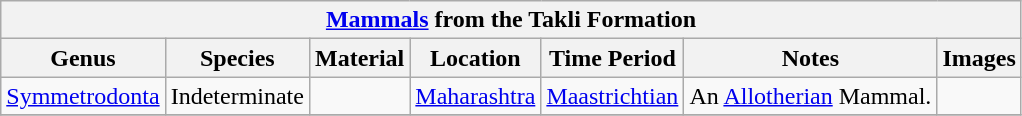<table class="wikitable" align="center">
<tr>
<th colspan="7" align="center"><strong><a href='#'>Mammals</a> from the Takli Formation</strong></th>
</tr>
<tr>
<th>Genus</th>
<th>Species</th>
<th>Material</th>
<th>Location</th>
<th>Time Period</th>
<th>Notes</th>
<th>Images</th>
</tr>
<tr>
<td><a href='#'>Symmetrodonta</a></td>
<td>Indeterminate</td>
<td></td>
<td><a href='#'>Maharashtra</a></td>
<td><a href='#'>Maastrichtian</a></td>
<td>An <a href='#'>Allotherian</a> Mammal.</td>
<td></td>
</tr>
<tr>
</tr>
</table>
